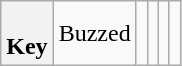<table class="wikitable">
<tr>
<th><br>Key</th>
<td> Buzzed</td>
<td></td>
<td></td>
<td></td>
<td></td>
</tr>
</table>
